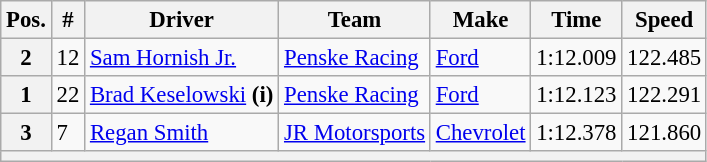<table class="wikitable" style="font-size:95%">
<tr>
<th>Pos.</th>
<th>#</th>
<th>Driver</th>
<th>Team</th>
<th>Make</th>
<th>Time</th>
<th>Speed</th>
</tr>
<tr>
<th>2</th>
<td>12</td>
<td><a href='#'>Sam Hornish Jr.</a></td>
<td><a href='#'>Penske Racing</a></td>
<td><a href='#'>Ford</a></td>
<td>1:12.009</td>
<td>122.485</td>
</tr>
<tr>
<th>1</th>
<td>22</td>
<td><a href='#'>Brad Keselowski</a> <strong>(i)</strong></td>
<td><a href='#'>Penske Racing</a></td>
<td><a href='#'>Ford</a></td>
<td>1:12.123</td>
<td>122.291</td>
</tr>
<tr>
<th>3</th>
<td>7</td>
<td><a href='#'>Regan Smith</a></td>
<td><a href='#'>JR Motorsports</a></td>
<td><a href='#'>Chevrolet</a></td>
<td>1:12.378</td>
<td>121.860</td>
</tr>
<tr>
<th colspan="7"></th>
</tr>
</table>
